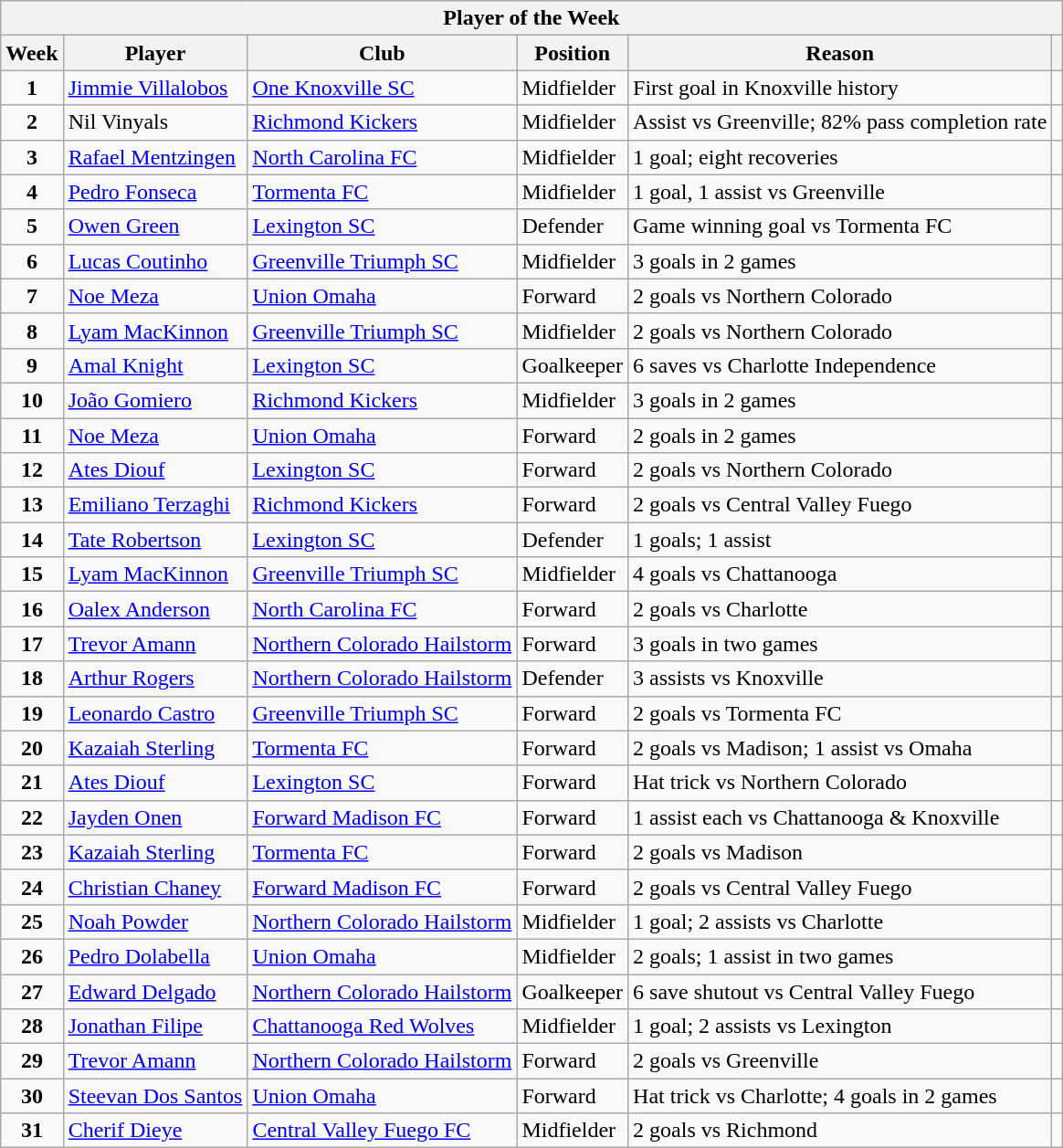<table class="wikitable collapsible collapsed">
<tr>
<th colspan="6">Player of the Week</th>
</tr>
<tr>
<th>Week</th>
<th>Player</th>
<th>Club</th>
<th>Position</th>
<th>Reason</th>
<th></th>
</tr>
<tr>
<td style="text-align: center;"><strong>1</strong></td>
<td> <a href='#'>Jimmie Villalobos</a></td>
<td><a href='#'>One Knoxville SC</a></td>
<td>Midfielder</td>
<td>First goal in Knoxville history</td>
<td style="text-align:center"></td>
</tr>
<tr>
<td style="text-align: center;"><strong>2</strong></td>
<td> Nil Vinyals</td>
<td><a href='#'>Richmond Kickers</a></td>
<td>Midfielder</td>
<td>Assist vs Greenville; 82% pass completion rate</td>
<td style="text-align:center"></td>
</tr>
<tr>
<td style="text-align: center;"><strong>3</strong></td>
<td> <a href='#'>Rafael Mentzingen</a></td>
<td><a href='#'>North Carolina FC</a></td>
<td>Midfielder</td>
<td>1 goal; eight recoveries</td>
<td style="text-align:center"></td>
</tr>
<tr>
<td style="text-align: center;"><strong>4</strong></td>
<td> <a href='#'>Pedro Fonseca</a></td>
<td><a href='#'>Tormenta FC</a></td>
<td>Midfielder</td>
<td>1 goal, 1 assist vs Greenville</td>
<td style="text-align:center"></td>
</tr>
<tr>
<td style="text-align: center;"><strong>5</strong></td>
<td> <a href='#'>Owen Green</a></td>
<td><a href='#'>Lexington SC</a></td>
<td>Defender</td>
<td>Game winning goal vs Tormenta FC</td>
<td style="text-align:center"></td>
</tr>
<tr>
<td style="text-align: center;"><strong>6</strong></td>
<td> <a href='#'>Lucas Coutinho</a></td>
<td><a href='#'>Greenville Triumph SC</a></td>
<td>Midfielder</td>
<td>3 goals in 2 games</td>
<td style="text-align:center"></td>
</tr>
<tr>
<td style="text-align: center;"><strong>7</strong></td>
<td> <a href='#'>Noe Meza</a></td>
<td><a href='#'>Union Omaha</a></td>
<td>Forward</td>
<td>2 goals vs Northern Colorado</td>
<td style="text-align:center"></td>
</tr>
<tr>
<td style="text-align: center;"><strong>8</strong></td>
<td> <a href='#'>Lyam MacKinnon</a></td>
<td><a href='#'>Greenville Triumph SC</a></td>
<td>Midfielder</td>
<td>2 goals vs Northern Colorado</td>
<td style="text-align:center"></td>
</tr>
<tr>
<td style="text-align: center;"><strong>9</strong></td>
<td> <a href='#'>Amal Knight</a></td>
<td><a href='#'>Lexington SC</a></td>
<td>Goalkeeper</td>
<td>6 saves vs Charlotte Independence</td>
<td style="text-align:center"></td>
</tr>
<tr>
<td style="text-align: center;"><strong>10</strong></td>
<td> <a href='#'>João Gomiero</a></td>
<td><a href='#'>Richmond Kickers</a></td>
<td>Midfielder</td>
<td>3 goals in 2 games</td>
<td style="text-align:center"></td>
</tr>
<tr>
<td style="text-align: center;"><strong>11</strong></td>
<td> <a href='#'>Noe Meza</a></td>
<td><a href='#'>Union Omaha</a></td>
<td>Forward</td>
<td>2 goals in 2 games</td>
<td style="text-align:center"></td>
</tr>
<tr>
<td style="text-align: center;"><strong>12</strong></td>
<td> <a href='#'>Ates Diouf</a></td>
<td><a href='#'>Lexington SC</a></td>
<td>Forward</td>
<td>2 goals vs Northern Colorado</td>
<td style="text-align:center"></td>
</tr>
<tr>
<td style="text-align: center;"><strong>13</strong></td>
<td> <a href='#'>Emiliano Terzaghi</a></td>
<td><a href='#'>Richmond Kickers</a></td>
<td>Forward</td>
<td>2 goals vs Central Valley Fuego</td>
<td style="text-align:center"></td>
</tr>
<tr>
<td style="text-align: center;"><strong>14</strong></td>
<td> <a href='#'>Tate Robertson</a></td>
<td><a href='#'>Lexington SC</a></td>
<td>Defender</td>
<td>1 goals; 1 assist</td>
<td style="text-align:center"></td>
</tr>
<tr>
<td style="text-align: center;"><strong>15</strong></td>
<td> <a href='#'>Lyam MacKinnon</a></td>
<td><a href='#'>Greenville Triumph SC</a></td>
<td>Midfielder</td>
<td>4 goals vs Chattanooga</td>
<td style="text-align:center"></td>
</tr>
<tr>
<td style="text-align: center;"><strong>16</strong></td>
<td> <a href='#'>Oalex Anderson</a></td>
<td><a href='#'>North Carolina FC</a></td>
<td>Forward</td>
<td>2 goals vs Charlotte</td>
<td style="text-align:center"></td>
</tr>
<tr>
<td style="text-align: center;"><strong>17</strong></td>
<td> <a href='#'>Trevor Amann</a></td>
<td><a href='#'>Northern Colorado Hailstorm</a></td>
<td>Forward</td>
<td>3 goals in two games</td>
<td style="text-align:center"></td>
</tr>
<tr>
<td style="text-align: center;"><strong>18</strong></td>
<td> <a href='#'>Arthur Rogers</a></td>
<td><a href='#'>Northern Colorado Hailstorm</a></td>
<td>Defender</td>
<td>3 assists vs Knoxville</td>
<td style="text-align:center"></td>
</tr>
<tr>
<td style="text-align: center;"><strong>19</strong></td>
<td> <a href='#'>Leonardo Castro</a></td>
<td><a href='#'>Greenville Triumph SC</a></td>
<td>Forward</td>
<td>2 goals vs Tormenta FC</td>
<td style="text-align:center"></td>
</tr>
<tr>
<td style="text-align: center;"><strong>20</strong></td>
<td> <a href='#'>Kazaiah Sterling</a></td>
<td><a href='#'>Tormenta FC</a></td>
<td>Forward</td>
<td>2 goals vs Madison; 1 assist vs Omaha</td>
<td style="text-align:center"></td>
</tr>
<tr>
<td style="text-align: center;"><strong>21</strong></td>
<td> <a href='#'>Ates Diouf</a></td>
<td><a href='#'>Lexington SC</a></td>
<td>Forward</td>
<td>Hat trick vs Northern Colorado</td>
<td style="text-align:center"></td>
</tr>
<tr>
<td style="text-align: center;"><strong>22</strong></td>
<td> <a href='#'>Jayden Onen</a></td>
<td><a href='#'>Forward Madison FC</a></td>
<td>Forward</td>
<td>1 assist each vs Chattanooga & Knoxville</td>
<td style="text-align:center"></td>
</tr>
<tr>
<td style="text-align: center;"><strong>23</strong></td>
<td> <a href='#'>Kazaiah Sterling</a></td>
<td><a href='#'>Tormenta FC</a></td>
<td>Forward</td>
<td>2 goals vs Madison</td>
<td style="text-align:center"></td>
</tr>
<tr>
<td style="text-align: center;"><strong>24</strong></td>
<td> <a href='#'>Christian Chaney</a></td>
<td><a href='#'>Forward Madison FC</a></td>
<td>Forward</td>
<td>2 goals vs Central Valley Fuego</td>
<td style="text-align:center"></td>
</tr>
<tr>
<td style="text-align: center;"><strong>25</strong></td>
<td> <a href='#'>Noah Powder</a></td>
<td><a href='#'>Northern Colorado Hailstorm</a></td>
<td>Midfielder</td>
<td>1 goal; 2 assists vs Charlotte</td>
<td style="text-align:center"></td>
</tr>
<tr>
<td style="text-align: center;"><strong>26</strong></td>
<td> <a href='#'>Pedro Dolabella</a></td>
<td><a href='#'>Union Omaha</a></td>
<td>Midfielder</td>
<td>2 goals; 1 assist in two games</td>
<td style="text-align:center"></td>
</tr>
<tr>
<td style="text-align: center;"><strong>27</strong></td>
<td> <a href='#'>Edward Delgado</a></td>
<td><a href='#'>Northern Colorado Hailstorm</a></td>
<td>Goalkeeper</td>
<td>6 save shutout vs Central Valley Fuego</td>
<td style="text-align:center"></td>
</tr>
<tr>
<td style="text-align: center;"><strong>28</strong></td>
<td> <a href='#'>Jonathan Filipe</a></td>
<td><a href='#'>Chattanooga Red Wolves</a></td>
<td>Midfielder</td>
<td>1 goal; 2 assists vs Lexington</td>
<td style="text-align:center"></td>
</tr>
<tr>
<td style="text-align: center;"><strong>29</strong></td>
<td> <a href='#'>Trevor Amann</a></td>
<td><a href='#'>Northern Colorado Hailstorm</a></td>
<td>Forward</td>
<td>2 goals vs Greenville</td>
<td style="text-align:center"></td>
</tr>
<tr>
<td style="text-align: center;"><strong>30</strong></td>
<td> <a href='#'>Steevan Dos Santos</a></td>
<td><a href='#'>Union Omaha</a></td>
<td>Forward</td>
<td>Hat trick vs Charlotte; 4 goals in 2 games</td>
<td style="text-align:center"></td>
</tr>
<tr>
<td style="text-align: center;"><strong>31</strong></td>
<td> <a href='#'>Cherif Dieye</a></td>
<td><a href='#'>Central Valley Fuego FC</a></td>
<td>Midfielder</td>
<td>2 goals vs Richmond</td>
<td style="text-align:center"></td>
</tr>
</table>
